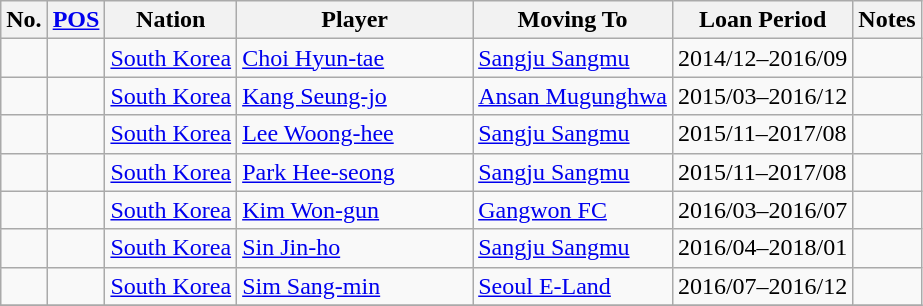<table class="wikitable sortable" style="text-align: left">
<tr>
<th>No.</th>
<th><a href='#'>POS</a></th>
<th>Nation</th>
<th width=150>Player</th>
<th>Moving To</th>
<th>Loan Period</th>
<th>Notes</th>
</tr>
<tr>
<td></td>
<td></td>
<td> <a href='#'>South Korea</a></td>
<td><a href='#'>Choi Hyun-tae</a></td>
<td> <a href='#'>Sangju Sangmu</a></td>
<td>2014/12–2016/09</td>
<td></td>
</tr>
<tr>
<td></td>
<td></td>
<td> <a href='#'>South Korea</a></td>
<td><a href='#'>Kang Seung-jo</a></td>
<td> <a href='#'>Ansan Mugunghwa</a></td>
<td>2015/03–2016/12</td>
<td></td>
</tr>
<tr>
<td></td>
<td></td>
<td> <a href='#'>South Korea</a></td>
<td><a href='#'>Lee Woong-hee</a></td>
<td> <a href='#'>Sangju Sangmu</a></td>
<td>2015/11–2017/08</td>
<td></td>
</tr>
<tr>
<td></td>
<td></td>
<td> <a href='#'>South Korea</a></td>
<td><a href='#'>Park Hee-seong</a></td>
<td> <a href='#'>Sangju Sangmu</a></td>
<td>2015/11–2017/08</td>
<td></td>
</tr>
<tr>
<td></td>
<td></td>
<td> <a href='#'>South Korea</a></td>
<td><a href='#'>Kim Won-gun</a></td>
<td> <a href='#'>Gangwon FC</a></td>
<td>2016/03–2016/07</td>
<td></td>
</tr>
<tr>
<td></td>
<td></td>
<td> <a href='#'>South Korea</a></td>
<td><a href='#'>Sin Jin-ho</a></td>
<td> <a href='#'>Sangju Sangmu</a></td>
<td>2016/04–2018/01</td>
<td></td>
</tr>
<tr>
<td></td>
<td></td>
<td> <a href='#'>South Korea</a></td>
<td><a href='#'>Sim Sang-min</a></td>
<td> <a href='#'>Seoul E-Land</a></td>
<td>2016/07–2016/12</td>
<td></td>
</tr>
<tr>
</tr>
</table>
